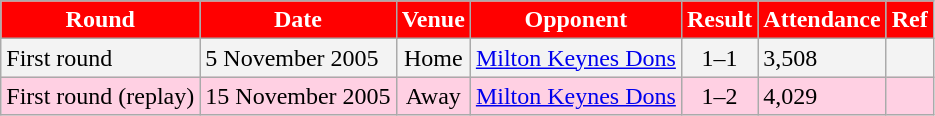<table class="wikitable">
<tr style="color:white;">
<th style="background:#FF0000;">Round</th>
<th style="background:#FF0000;">Date</th>
<th style="background:#FF0000;">Venue</th>
<th style="background:#FF0000;">Opponent</th>
<th style="background:#FF0000;">Result</th>
<th style="background:#FF0000;">Attendance</th>
<th style="background:#FF0000;">Ref</th>
</tr>
<tr bgcolor="#f3f3f3">
<td>First round</td>
<td>5 November 2005</td>
<td align="center">Home</td>
<td><a href='#'>Milton Keynes Dons</a></td>
<td align="center">1–1</td>
<td>3,508</td>
<td></td>
</tr>
<tr bgcolor="#ffd0e3">
<td>First round (replay)</td>
<td>15 November 2005</td>
<td align="center">Away</td>
<td><a href='#'>Milton Keynes Dons</a></td>
<td align="center">1–2</td>
<td>4,029</td>
<td></td>
</tr>
</table>
